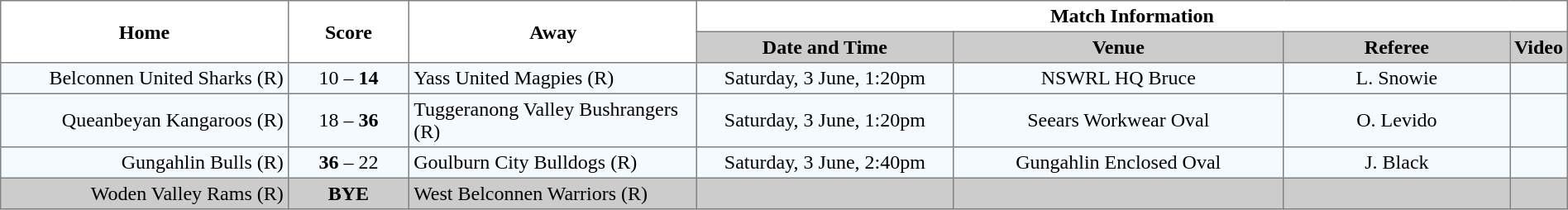<table border="1" cellpadding="3" cellspacing="0" width="100%" style="border-collapse:collapse;  text-align:center;">
<tr>
<th rowspan="2" width="19%">Home</th>
<th rowspan="2" width="8%">Score</th>
<th rowspan="2" width="19%">Away</th>
<th colspan="4">Match Information</th>
</tr>
<tr style="background:#CCCCCC">
<th width="17%">Date and Time</th>
<th width="22%">Venue</th>
<th width="50%">Referee</th>
<th>Video</th>
</tr>
<tr style="text-align:center; background:#f5faff;">
<td align="right">Belconnen United Sharks (R) </td>
<td>10 – <strong>14</strong></td>
<td align="left"> Yass United Magpies (R)</td>
<td>Saturday, 3 June, 1:20pm</td>
<td>NSWRL HQ Bruce</td>
<td>L. Snowie</td>
<td></td>
</tr>
<tr style="text-align:center; background:#f5faff;">
<td align="right">Queanbeyan Kangaroos (R) </td>
<td>18 – <strong>36</strong></td>
<td align="left"> Tuggeranong Valley Bushrangers (R)</td>
<td>Saturday, 3 June, 1:20pm</td>
<td>Seears Workwear Oval</td>
<td>O. Levido</td>
<td></td>
</tr>
<tr style="text-align:center; background:#f5faff;">
<td align="right">Gungahlin Bulls (R) </td>
<td><strong>36</strong> – 22</td>
<td align="left"> Goulburn City Bulldogs (R)</td>
<td>Saturday, 3 June, 2:40pm</td>
<td>Gungahlin Enclosed Oval</td>
<td>J. Black</td>
<td></td>
</tr>
<tr style="text-align:center; background:#CCCCCC;">
<td align="right">Woden Valley Rams (R) </td>
<td><strong>BYE</strong></td>
<td align="left"> West Belconnen Warriors (R)</td>
<td></td>
<td></td>
<td></td>
<td></td>
</tr>
</table>
